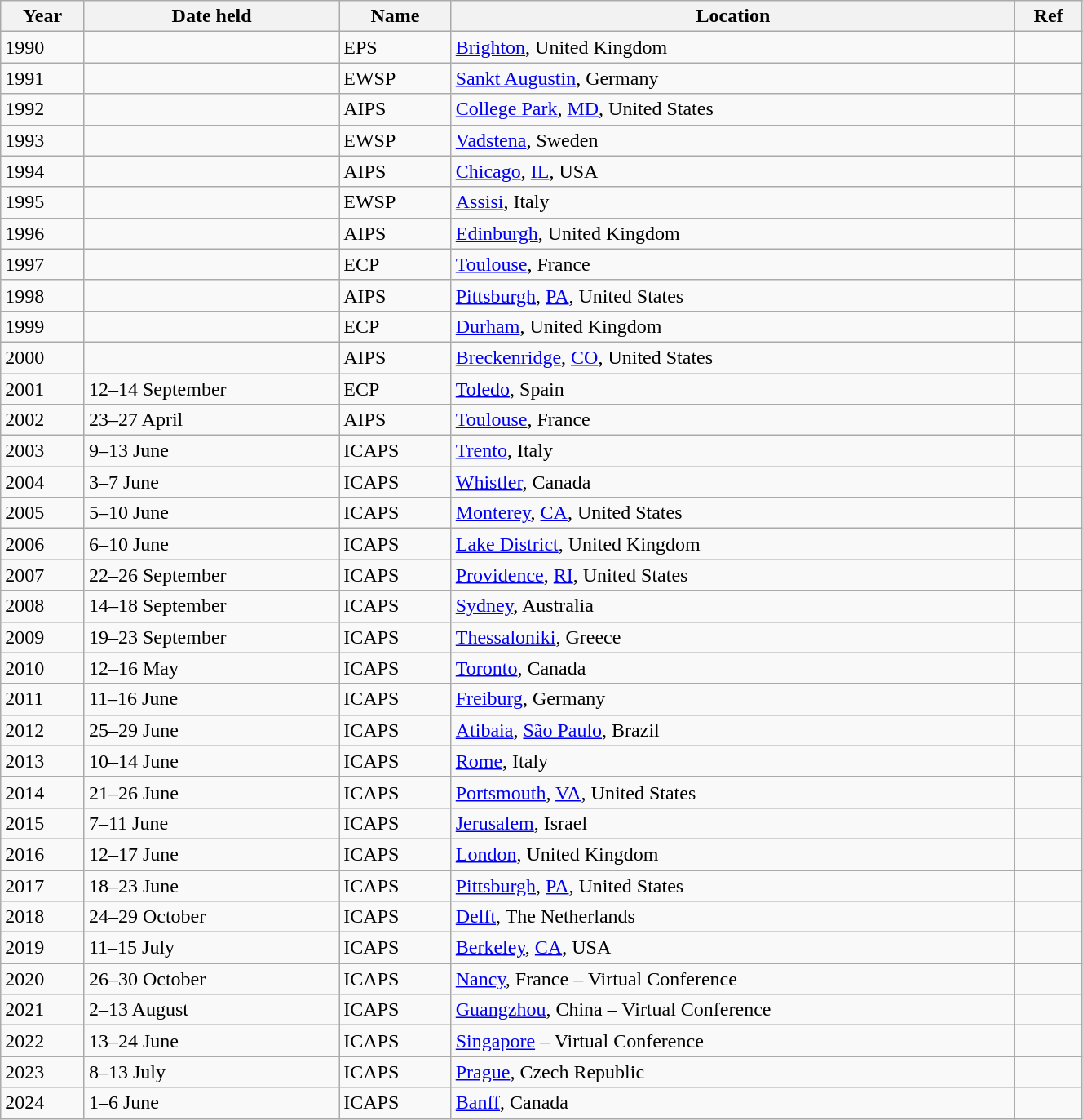<table class="wikitable defaultcenter col4left col5left" style="display: inline-table;width: 70%;">
<tr>
<th>Year</th>
<th>Date held</th>
<th>Name</th>
<th>Location</th>
<th>Ref</th>
</tr>
<tr>
<td>1990</td>
<td></td>
<td>EPS</td>
<td> <a href='#'>Brighton</a>, United Kingdom</td>
<td></td>
</tr>
<tr>
<td>1991</td>
<td></td>
<td>EWSP</td>
<td> <a href='#'>Sankt Augustin</a>, Germany</td>
<td></td>
</tr>
<tr>
<td>1992</td>
<td></td>
<td>AIPS</td>
<td> <a href='#'>College Park</a>, <a href='#'>MD</a>, United States</td>
<td></td>
</tr>
<tr>
<td>1993</td>
<td></td>
<td>EWSP</td>
<td> <a href='#'>Vadstena</a>, Sweden</td>
<td></td>
</tr>
<tr>
<td>1994</td>
<td></td>
<td>AIPS</td>
<td> <a href='#'>Chicago</a>, <a href='#'>IL</a>, USA</td>
<td></td>
</tr>
<tr>
<td>1995</td>
<td></td>
<td>EWSP</td>
<td> <a href='#'>Assisi</a>, Italy</td>
<td></td>
</tr>
<tr>
<td>1996</td>
<td></td>
<td>AIPS</td>
<td> <a href='#'>Edinburgh</a>, United Kingdom</td>
<td></td>
</tr>
<tr>
<td>1997</td>
<td></td>
<td>ECP</td>
<td> <a href='#'>Toulouse</a>, France</td>
<td></td>
</tr>
<tr>
<td>1998</td>
<td></td>
<td>AIPS</td>
<td> <a href='#'>Pittsburgh</a>, <a href='#'>PA</a>, United States</td>
<td></td>
</tr>
<tr>
<td>1999</td>
<td></td>
<td>ECP</td>
<td> <a href='#'>Durham</a>, United Kingdom</td>
<td></td>
</tr>
<tr>
<td>2000</td>
<td></td>
<td>AIPS</td>
<td> <a href='#'>Breckenridge</a>, <a href='#'>CO</a>, United States</td>
<td></td>
</tr>
<tr>
<td>2001</td>
<td>12–14 September</td>
<td>ECP</td>
<td> <a href='#'>Toledo</a>, Spain</td>
<td></td>
</tr>
<tr>
<td>2002</td>
<td>23–27 April</td>
<td>AIPS</td>
<td> <a href='#'>Toulouse</a>, France</td>
<td></td>
</tr>
<tr>
<td>2003</td>
<td>9–13 June</td>
<td>ICAPS</td>
<td> <a href='#'>Trento</a>, Italy</td>
<td></td>
</tr>
<tr>
<td>2004</td>
<td>3–7 June</td>
<td>ICAPS</td>
<td> <a href='#'>Whistler</a>, Canada</td>
<td></td>
</tr>
<tr>
<td>2005</td>
<td>5–10 June</td>
<td>ICAPS</td>
<td> <a href='#'>Monterey</a>, <a href='#'>CA</a>, United States</td>
<td></td>
</tr>
<tr>
<td>2006</td>
<td>6–10 June</td>
<td>ICAPS</td>
<td> <a href='#'>Lake District</a>, United Kingdom</td>
<td></td>
</tr>
<tr>
<td>2007</td>
<td>22–26 September</td>
<td>ICAPS</td>
<td> <a href='#'>Providence</a>, <a href='#'>RI</a>, United States</td>
<td></td>
</tr>
<tr>
<td>2008</td>
<td>14–18 September</td>
<td>ICAPS</td>
<td> <a href='#'>Sydney</a>, Australia</td>
<td></td>
</tr>
<tr>
<td>2009</td>
<td>19–23 September</td>
<td>ICAPS</td>
<td> <a href='#'>Thessaloniki</a>, Greece</td>
<td></td>
</tr>
<tr>
<td>2010</td>
<td>12–16 May</td>
<td>ICAPS</td>
<td> <a href='#'>Toronto</a>, Canada</td>
<td></td>
</tr>
<tr>
<td>2011</td>
<td>11–16 June</td>
<td>ICAPS</td>
<td> <a href='#'>Freiburg</a>, Germany</td>
<td></td>
</tr>
<tr>
<td>2012</td>
<td>25–29 June</td>
<td>ICAPS</td>
<td> <a href='#'>Atibaia</a>, <a href='#'>São Paulo</a>, Brazil</td>
<td></td>
</tr>
<tr>
<td>2013</td>
<td>10–14 June</td>
<td>ICAPS</td>
<td> <a href='#'>Rome</a>, Italy</td>
<td></td>
</tr>
<tr>
<td>2014</td>
<td>21–26 June</td>
<td>ICAPS</td>
<td> <a href='#'>Portsmouth</a>, <a href='#'>VA</a>, United States</td>
<td></td>
</tr>
<tr>
<td>2015</td>
<td>7–11 June</td>
<td>ICAPS</td>
<td> <a href='#'>Jerusalem</a>, Israel</td>
<td></td>
</tr>
<tr>
<td>2016</td>
<td>12–17 June</td>
<td>ICAPS</td>
<td> <a href='#'>London</a>, United Kingdom</td>
<td></td>
</tr>
<tr>
<td>2017</td>
<td>18–23 June</td>
<td>ICAPS</td>
<td> <a href='#'>Pittsburgh</a>, <a href='#'>PA</a>, United States</td>
<td></td>
</tr>
<tr>
<td>2018</td>
<td>24–29 October</td>
<td>ICAPS</td>
<td> <a href='#'>Delft</a>, The Netherlands</td>
<td></td>
</tr>
<tr>
<td>2019</td>
<td>11–15 July</td>
<td>ICAPS</td>
<td> <a href='#'>Berkeley</a>, <a href='#'>CA</a>, USA</td>
<td></td>
</tr>
<tr>
<td>2020</td>
<td>26–30 October</td>
<td>ICAPS</td>
<td> <a href='#'>Nancy</a>, France – Virtual Conference</td>
<td></td>
</tr>
<tr>
<td>2021</td>
<td>2–13 August</td>
<td>ICAPS</td>
<td> <a href='#'>Guangzhou</a>, China – Virtual Conference</td>
<td></td>
</tr>
<tr>
<td>2022</td>
<td>13–24 June</td>
<td>ICAPS</td>
<td> <a href='#'>Singapore</a> – Virtual Conference</td>
<td></td>
</tr>
<tr>
<td>2023</td>
<td>8–13 July</td>
<td>ICAPS</td>
<td> <a href='#'>Prague</a>, Czech Republic</td>
<td></td>
</tr>
<tr>
<td>2024</td>
<td>1–6 June</td>
<td>ICAPS</td>
<td> <a href='#'>Banff</a>, Canada</td>
<td></td>
</tr>
</table>
